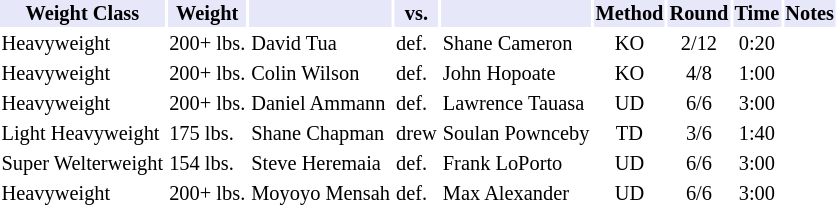<table class="toccolours" style="font-size: 85%;">
<tr>
<th style="background:#e6e8fa; color:#000; text-align:center;">Weight Class</th>
<th style="background:#e6e8fa; color:#000; text-align:center;">Weight</th>
<th style="background:#e6e8fa; color:#000; text-align:center;"></th>
<th style="background:#e6e8fa; color:#000; text-align:center;">vs.</th>
<th style="background:#e6e8fa; color:#000; text-align:center;"></th>
<th style="background:#e6e8fa; color:#000; text-align:center;">Method</th>
<th style="background:#e6e8fa; color:#000; text-align:center;">Round</th>
<th style="background:#e6e8fa; color:#000; text-align:center;">Time</th>
<th style="background:#e6e8fa; color:#000; text-align:center;">Notes</th>
</tr>
<tr>
<td>Heavyweight</td>
<td>200+ lbs.</td>
<td> David Tua</td>
<td>def.</td>
<td> Shane Cameron</td>
<td align=center>KO</td>
<td align=center>2/12</td>
<td align=center>0:20</td>
<td></td>
</tr>
<tr>
<td>Heavyweight</td>
<td>200+ lbs.</td>
<td> Colin Wilson</td>
<td>def.</td>
<td> John Hopoate</td>
<td align=center>KO</td>
<td align=center>4/8</td>
<td align=center>1:00</td>
<td></td>
</tr>
<tr>
<td>Heavyweight</td>
<td>200+ lbs.</td>
<td> Daniel Ammann</td>
<td>def.</td>
<td> Lawrence Tauasa</td>
<td align=center>UD</td>
<td align=center>6/6</td>
<td align=center>3:00</td>
<td></td>
</tr>
<tr>
<td>Light Heavyweight</td>
<td>175 lbs.</td>
<td> Shane Chapman</td>
<td>drew</td>
<td> Soulan Pownceby</td>
<td align=center>TD</td>
<td align=center>3/6</td>
<td align=center>1:40</td>
<td></td>
</tr>
<tr>
<td>Super Welterweight</td>
<td>154 lbs.</td>
<td> Steve Heremaia</td>
<td>def.</td>
<td> Frank LoPorto</td>
<td align=center>UD</td>
<td align=center>6/6</td>
<td align=center>3:00</td>
<td></td>
</tr>
<tr>
<td>Heavyweight</td>
<td>200+ lbs.</td>
<td> Moyoyo Mensah</td>
<td>def.</td>
<td> Max Alexander</td>
<td align=center>UD</td>
<td align=center>6/6</td>
<td align=center>3:00</td>
<td></td>
</tr>
<tr>
</tr>
</table>
